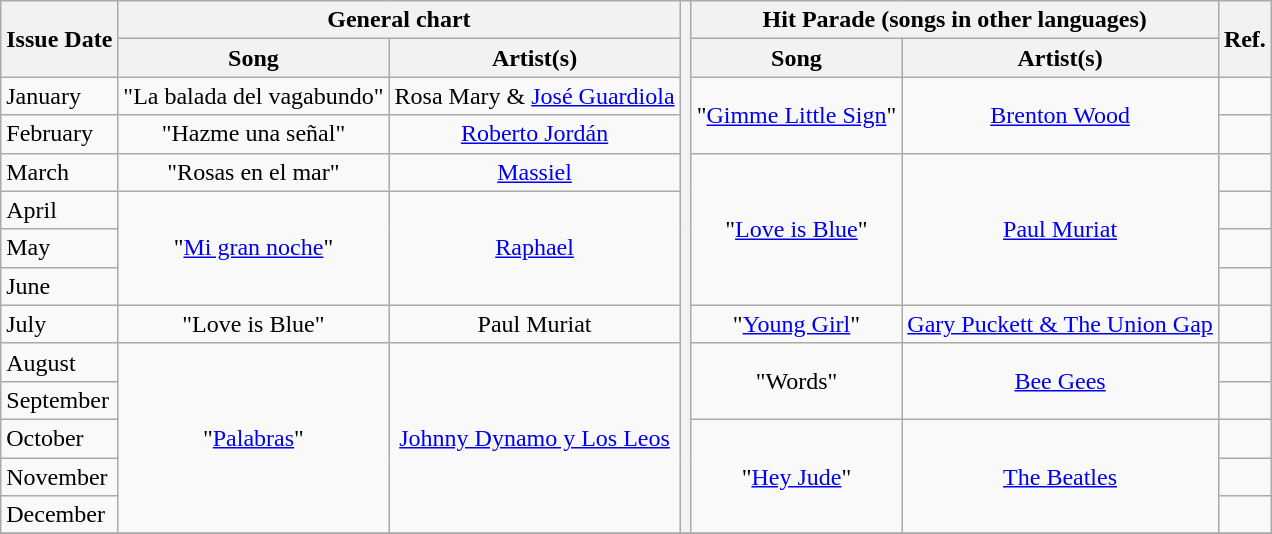<table class="wikitable">
<tr>
<th style="text-align: center;" rowspan="2">Issue Date</th>
<th style="text-align: center;" colspan="2">General chart</th>
<th style="text-align: center;" colspan="1" rowspan="14"></th>
<th style="text-align: center;" colspan="2">Hit Parade (songs in other languages)</th>
<th style="text-align: center;" rowspan="2">Ref.</th>
</tr>
<tr>
<th>Song</th>
<th>Artist(s)</th>
<th>Song</th>
<th>Artist(s)</th>
</tr>
<tr>
<td>January</td>
<td align="center">"La balada del vagabundo"</td>
<td align="center">Rosa Mary & <a href='#'>José Guardiola</a></td>
<td align="center" rowspan="2">"<a href='#'>Gimme Little Sign</a>"</td>
<td align="center" rowspan="2"><a href='#'>Brenton Wood</a></td>
<td align="center"></td>
</tr>
<tr>
<td>February</td>
<td align="center">"Hazme una señal"</td>
<td align="center"><a href='#'>Roberto Jordán</a></td>
<td align="center"></td>
</tr>
<tr>
<td>March</td>
<td align="center">"Rosas en el mar"</td>
<td align="center"><a href='#'>Massiel</a></td>
<td align="center" rowspan="4">"<a href='#'>Love is Blue</a>"</td>
<td align="center" rowspan="4"><a href='#'>Paul Muriat</a></td>
<td align="center"></td>
</tr>
<tr>
<td>April</td>
<td align="center" rowspan="3">"<a href='#'>Mi gran noche</a>"</td>
<td align="center" rowspan="3"><a href='#'>Raphael</a></td>
<td align="center"></td>
</tr>
<tr>
<td>May</td>
<td align="center"></td>
</tr>
<tr>
<td>June</td>
<td align="center"></td>
</tr>
<tr>
<td>July</td>
<td align="center">"Love is Blue"</td>
<td align="center">Paul Muriat</td>
<td align="center">"<a href='#'>Young Girl</a>"</td>
<td align="center"><a href='#'>Gary Puckett & The Union Gap</a></td>
<td align="center"></td>
</tr>
<tr>
<td>August</td>
<td align="center" rowspan="5">"<a href='#'>Palabras</a>"</td>
<td align="center" rowspan="5"><a href='#'>Johnny Dynamo y Los Leos</a></td>
<td align="center" rowspan="2">"Words"</td>
<td align="center" rowspan="2"><a href='#'>Bee Gees</a></td>
<td align="center"></td>
</tr>
<tr>
<td>September</td>
<td align="center"></td>
</tr>
<tr>
<td>October</td>
<td align="center" rowspan="3">"<a href='#'>Hey Jude</a>"</td>
<td align="center" rowspan="3"><a href='#'>The Beatles</a></td>
<td align="center"></td>
</tr>
<tr>
<td>November</td>
<td align="center"></td>
</tr>
<tr>
<td>December</td>
<td align="center"></td>
</tr>
<tr>
</tr>
</table>
